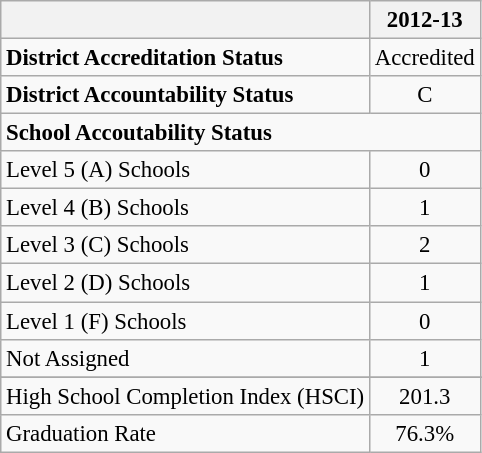<table class="wikitable" style="font-size: 95%;">
<tr>
<th></th>
<th>2012-13</th>
</tr>
<tr>
<td align="left"><strong>District Accreditation Status</strong></td>
<td align="center">Accredited</td>
</tr>
<tr>
<td align="left"><strong>District Accountability Status</strong></td>
<td align="center">C</td>
</tr>
<tr>
<td align="left" colspan="6"><strong>School Accoutability Status</strong></td>
</tr>
<tr>
<td align="left">Level 5 (A) Schools</td>
<td align="center">0</td>
</tr>
<tr>
<td align="left">Level 4 (B) Schools</td>
<td align="center">1</td>
</tr>
<tr>
<td align="left">Level 3 (C) Schools</td>
<td align="center">2</td>
</tr>
<tr>
<td align="left">Level 2 (D) Schools</td>
<td align="center">1</td>
</tr>
<tr>
<td align="left">Level 1 (F) Schools</td>
<td align="center">0</td>
</tr>
<tr>
<td align="left">Not Assigned</td>
<td align="center">1</td>
</tr>
<tr>
</tr>
<tr>
<td align="left">High School Completion Index (HSCI)</td>
<td align="center">201.3</td>
</tr>
<tr>
<td align="left">Graduation Rate</td>
<td align="center">76.3%</td>
</tr>
</table>
